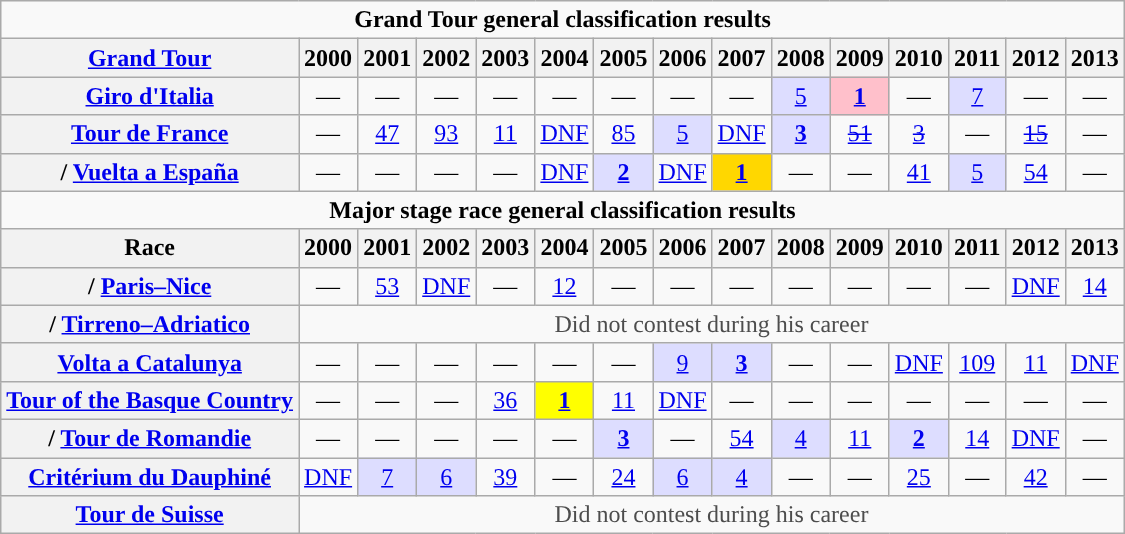<table class="wikitable plainrowheaders">
<tr>
<td colspan="21" style="text-align:center;"><strong>Grand Tour general classification results</strong></td>
</tr>
<tr>
<th scope="col"><a href='#'>Grand Tour</a></th>
<th scope="col">2000</th>
<th scope="col">2001</th>
<th scope="col">2002</th>
<th scope="col">2003</th>
<th scope="col">2004</th>
<th scope="col">2005</th>
<th scope="col">2006</th>
<th scope="col">2007</th>
<th scope="col">2008</th>
<th scope="col">2009</th>
<th scope="col">2010</th>
<th scope="col">2011</th>
<th scope="col">2012</th>
<th scope="col">2013</th>
</tr>
<tr style="text-align:center;">
<th scope="row"> <a href='#'>Giro d'Italia</a></th>
<td>—</td>
<td>—</td>
<td>—</td>
<td>—</td>
<td>—</td>
<td>—</td>
<td>—</td>
<td>—</td>
<td style="background:#ddddff;"><a href='#'>5</a></td>
<td style="background:pink;"><a href='#'><strong>1</strong></a></td>
<td>—</td>
<td style="background:#ddddff;"><a href='#'>7</a></td>
<td>—</td>
<td>—</td>
</tr>
<tr style="text-align:center;">
<th scope="row"> <a href='#'>Tour de France</a></th>
<td>—</td>
<td><a href='#'>47</a></td>
<td><a href='#'>93</a></td>
<td><a href='#'>11</a></td>
<td><a href='#'>DNF</a></td>
<td><a href='#'>85</a></td>
<td style="background:#ddddff;"><a href='#'>5</a></td>
<td><a href='#'>DNF</a></td>
<td style="background:#ddddff;"><a href='#'><strong>3</strong></a></td>
<td style="background:#gray;"><a href='#'><s>51</s></a></td>
<td style="background:#gray;"><a href='#'><s>3</s></a></td>
<td>—</td>
<td style="background:#gray;"><a href='#'><s>15</s></a></td>
<td>—</td>
</tr>
<tr style="text-align:center;">
<th scope="row">/ <a href='#'>Vuelta a España</a></th>
<td>—</td>
<td>—</td>
<td>—</td>
<td>—</td>
<td><a href='#'>DNF</a></td>
<td style="background:#ddddff;"><a href='#'><strong>2</strong></a></td>
<td><a href='#'>DNF</a></td>
<td style="background:gold;"><a href='#'><strong>1</strong></a></td>
<td>—</td>
<td>—</td>
<td><a href='#'>41</a></td>
<td style="background:#ddddff;"><a href='#'>5</a></td>
<td><a href='#'>54</a></td>
<td>—</td>
</tr>
<tr>
<td colspan="21" style="text-align:center;"><strong>Major stage race general classification results</strong></td>
</tr>
<tr>
<th scope="col">Race</th>
<th scope="col">2000</th>
<th scope="col">2001</th>
<th scope="col">2002</th>
<th scope="col">2003</th>
<th scope="col">2004</th>
<th scope="col">2005</th>
<th scope="col">2006</th>
<th scope="col">2007</th>
<th scope="col">2008</th>
<th scope="col">2009</th>
<th scope="col">2010</th>
<th scope="col">2011</th>
<th scope="col">2012</th>
<th scope="col">2013</th>
</tr>
<tr style="text-align:center;">
<th scope="row">/ <a href='#'>Paris–Nice</a></th>
<td>—</td>
<td><a href='#'>53</a></td>
<td><a href='#'>DNF</a></td>
<td>—</td>
<td><a href='#'>12</a></td>
<td>—</td>
<td>—</td>
<td>—</td>
<td>—</td>
<td>—</td>
<td>—</td>
<td>—</td>
<td><a href='#'>DNF</a></td>
<td><a href='#'>14</a></td>
</tr>
<tr style="text-align:center;">
<th scope="row">/ <a href='#'>Tirreno–Adriatico</a></th>
<td style="color:#4d4d4d;" colspan=14>Did not contest during his career</td>
</tr>
<tr style="text-align:center;">
<th scope="row"> <a href='#'>Volta a Catalunya</a></th>
<td>—</td>
<td>—</td>
<td>—</td>
<td>—</td>
<td>—</td>
<td>—</td>
<td style="background:#ddddff;"><a href='#'>9</a></td>
<td style="background:#ddddff;"><a href='#'><strong>3</strong></a></td>
<td>—</td>
<td>—</td>
<td><a href='#'>DNF</a></td>
<td><a href='#'>109</a></td>
<td><a href='#'>11</a></td>
<td><a href='#'>DNF</a></td>
</tr>
<tr style="text-align:center;">
<th scope="row"> <a href='#'>Tour of the Basque Country</a></th>
<td>—</td>
<td>—</td>
<td>—</td>
<td><a href='#'>36</a></td>
<td style="background:yellow;"><a href='#'><strong>1</strong></a></td>
<td><a href='#'>11</a></td>
<td><a href='#'>DNF</a></td>
<td>—</td>
<td>—</td>
<td>—</td>
<td>—</td>
<td>—</td>
<td>—</td>
<td>—</td>
</tr>
<tr style="text-align:center;">
<th scope="row">/ <a href='#'>Tour de Romandie</a></th>
<td>—</td>
<td>—</td>
<td>—</td>
<td>—</td>
<td>—</td>
<td style="background:#ddddff;"><a href='#'><strong>3</strong></a></td>
<td>—</td>
<td><a href='#'>54</a></td>
<td style="background:#ddddff;"><a href='#'>4</a></td>
<td><a href='#'>11</a></td>
<td style="background:#ddddff;"><a href='#'><strong>2</strong></a></td>
<td><a href='#'>14</a></td>
<td><a href='#'>DNF</a></td>
<td>—</td>
</tr>
<tr style="text-align:center;">
<th scope="row"> <a href='#'>Critérium du Dauphiné</a></th>
<td><a href='#'>DNF</a></td>
<td style="background:#ddddff;"><a href='#'>7</a></td>
<td style="background:#ddddff;"><a href='#'>6</a></td>
<td><a href='#'>39</a></td>
<td>—</td>
<td><a href='#'>24</a></td>
<td style="background:#ddddff;"><a href='#'>6</a></td>
<td style="background:#ddddff;"><a href='#'>4</a></td>
<td>—</td>
<td>—</td>
<td><a href='#'>25</a></td>
<td>—</td>
<td><a href='#'>42</a></td>
<td>—</td>
</tr>
<tr align="center">
<th scope="row"> <a href='#'>Tour de Suisse</a></th>
<td style="color:#4d4d4d;" colspan=14>Did not contest during his career</td>
</tr>
</table>
